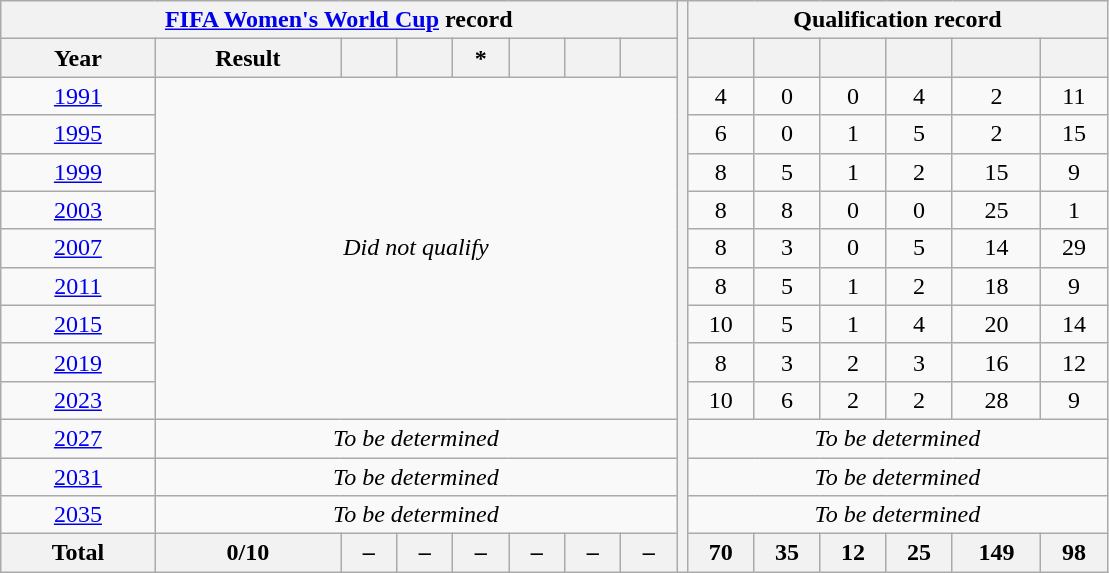<table class="wikitable" style="text-align: center;">
<tr>
<th colspan=8><a href='#'>FIFA Women's World Cup</a> record</th>
<th style="width:1%;" rowspan="17"></th>
<th colspan=6>Qualification record</th>
</tr>
<tr>
<th>Year</th>
<th>Result</th>
<th></th>
<th></th>
<th> *</th>
<th></th>
<th></th>
<th></th>
<th></th>
<th></th>
<th></th>
<th></th>
<th></th>
<th></th>
</tr>
<tr>
<td> <a href='#'>1991</a></td>
<td colspan="7" rowspan="9"><em>Did not qualify</em></td>
<td>4</td>
<td>0</td>
<td>0</td>
<td>4</td>
<td>2</td>
<td>11</td>
</tr>
<tr>
<td> <a href='#'>1995</a></td>
<td>6</td>
<td>0</td>
<td>1</td>
<td>5</td>
<td>2</td>
<td>15</td>
</tr>
<tr>
<td> <a href='#'>1999</a></td>
<td>8</td>
<td>5</td>
<td>1</td>
<td>2</td>
<td>15</td>
<td>9</td>
</tr>
<tr>
<td> <a href='#'>2003</a></td>
<td>8</td>
<td>8</td>
<td>0</td>
<td>0</td>
<td>25</td>
<td>1</td>
</tr>
<tr>
<td> <a href='#'>2007</a></td>
<td>8</td>
<td>3</td>
<td>0</td>
<td>5</td>
<td>14</td>
<td>29</td>
</tr>
<tr>
<td> <a href='#'>2011</a></td>
<td>8</td>
<td>5</td>
<td>1</td>
<td>2</td>
<td>18</td>
<td>9</td>
</tr>
<tr>
<td> <a href='#'>2015</a></td>
<td>10</td>
<td>5</td>
<td>1</td>
<td>4</td>
<td>20</td>
<td>14</td>
</tr>
<tr>
<td> <a href='#'>2019</a></td>
<td>8</td>
<td>3</td>
<td>2</td>
<td>3</td>
<td>16</td>
<td>12</td>
</tr>
<tr>
<td> <a href='#'>2023</a></td>
<td>10</td>
<td>6</td>
<td>2</td>
<td>2</td>
<td>28</td>
<td>9</td>
</tr>
<tr>
<td> <a href='#'>2027</a></td>
<td colspan="7"><em>To be determined</em></td>
<td colspan="6"><em>To be determined</em></td>
</tr>
<tr>
<td> <a href='#'>2031</a></td>
<td colspan="7"><em>To be determined</em></td>
<td colspan="6"><em>To be determined</em></td>
</tr>
<tr>
<td> <a href='#'>2035</a></td>
<td colspan="7"><em>To be determined</em></td>
<td colspan="6"><em>To be determined</em></td>
</tr>
<tr>
<th><strong>Total</strong></th>
<th><strong>0/10</strong></th>
<th><strong>–</strong></th>
<th><strong>–</strong></th>
<th><strong>–</strong></th>
<th><strong>–</strong></th>
<th><strong>–</strong></th>
<th><strong>–</strong></th>
<th><strong>70</strong></th>
<th><strong>35</strong></th>
<th><strong>12</strong></th>
<th><strong>25</strong></th>
<th><strong>149</strong></th>
<th><strong>98</strong></th>
</tr>
</table>
